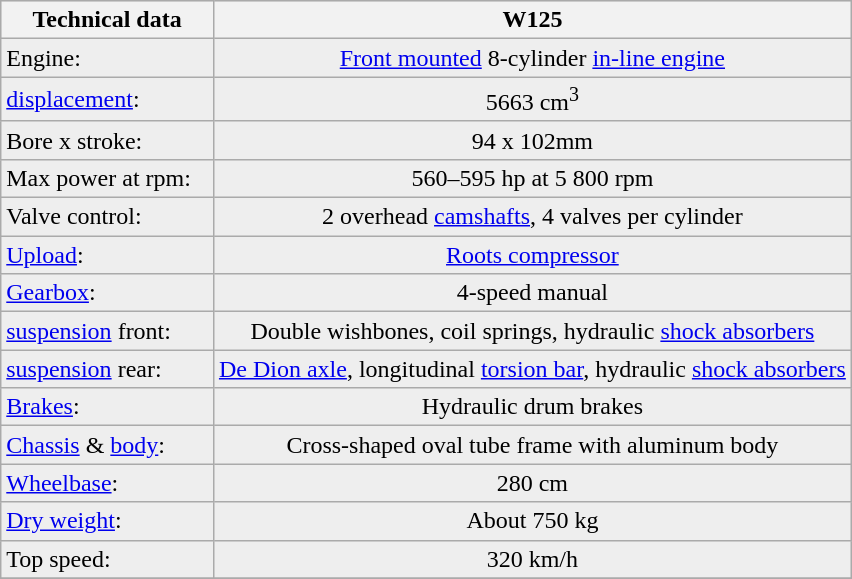<table class="prettytable">
<tr ---- bgcolor="#DDDDDD">
<th width="25%">Technical data</th>
<th width="75%">W125</th>
</tr>
<tr ---- bgcolor="#EEEEEE">
<td>Engine: </td>
<td align="center"><a href='#'>Front mounted</a> 8-cylinder <a href='#'>in-line engine</a></td>
</tr>
<tr ---- bgcolor="#EEEEEE">
<td><a href='#'>displacement</a>: </td>
<td align="center">5663 cm<sup>3</sup></td>
</tr>
<tr ---- bgcolor="#EEEEEE">
<td>Bore x stroke: </td>
<td align="center">94 x 102mm</td>
</tr>
<tr ---- bgcolor="#EEEEEE">
<td>Max power at rpm: </td>
<td align="center">560–595 hp at 5 800 rpm</td>
</tr>
<tr ---- bgcolor="#EEEEEE">
<td>Valve control: </td>
<td align="center">2 overhead <a href='#'>camshafts</a>, 4 valves per cylinder</td>
</tr>
<tr ---- bgcolor="#EEEEEE">
<td><a href='#'>Upload</a>: </td>
<td align="center"><a href='#'>Roots compressor</a></td>
</tr>
<tr ---- bgcolor="#EEEEEE">
<td><a href='#'>Gearbox</a>: </td>
<td align="center">4-speed manual</td>
</tr>
<tr ---- bgcolor="#EEEEEE">
<td><a href='#'>suspension</a> front: </td>
<td align="center">Double wishbones, coil springs, hydraulic <a href='#'>shock absorbers</a></td>
</tr>
<tr ---- bgcolor="#EEEEEE">
<td><a href='#'>suspension</a> rear: </td>
<td align="center"><a href='#'>De Dion axle</a>, longitudinal <a href='#'>torsion bar</a>, hydraulic <a href='#'>shock absorbers</a></td>
</tr>
<tr ---- bgcolor="#EEEEEE">
<td><a href='#'>Brakes</a>: </td>
<td align="center">Hydraulic drum brakes</td>
</tr>
<tr ---- bgcolor="#EEEEEE">
<td><a href='#'>Chassis</a> & <a href='#'>body</a>: </td>
<td align="center">Cross-shaped oval tube frame with aluminum body</td>
</tr>
<tr ---- bgcolor="#EEEEEE">
<td><a href='#'>Wheelbase</a>: </td>
<td align="center">280 cm</td>
</tr>
<tr ---- bgcolor="#EEEEEE">
<td><a href='#'>Dry weight</a>: </td>
<td align="center">About 750 kg</td>
</tr>
<tr ---- bgcolor="#EEEEEE">
<td>Top speed: </td>
<td align="center">320 km/h</td>
</tr>
<tr ---- bgcolor="#EEEEEE">
</tr>
</table>
